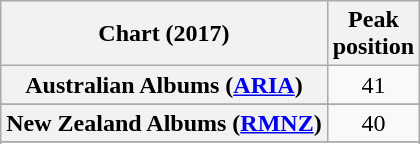<table class="wikitable sortable plainrowheaders" style="text-align:center">
<tr>
<th scope="col">Chart (2017)</th>
<th scope="col">Peak<br> position</th>
</tr>
<tr>
<th scope="row">Australian Albums (<a href='#'>ARIA</a>)</th>
<td>41</td>
</tr>
<tr>
</tr>
<tr>
</tr>
<tr>
<th scope="row">New Zealand Albums (<a href='#'>RMNZ</a>)</th>
<td>40</td>
</tr>
<tr>
</tr>
<tr>
</tr>
<tr>
</tr>
<tr>
</tr>
</table>
